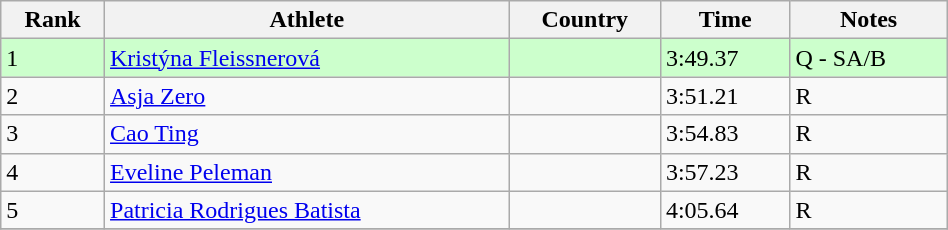<table class="wikitable" width=50%>
<tr>
<th>Rank</th>
<th>Athlete</th>
<th>Country</th>
<th>Time</th>
<th>Notes</th>
</tr>
<tr bgcolor=ccffcc>
<td>1</td>
<td><a href='#'>Kristýna Fleissnerová</a></td>
<td></td>
<td>3:49.37</td>
<td>Q - SA/B</td>
</tr>
<tr>
<td>2</td>
<td><a href='#'>Asja Zero</a></td>
<td></td>
<td>3:51.21</td>
<td>R</td>
</tr>
<tr>
<td>3</td>
<td><a href='#'>Cao Ting</a></td>
<td></td>
<td>3:54.83</td>
<td>R</td>
</tr>
<tr>
<td>4</td>
<td><a href='#'>Eveline Peleman</a></td>
<td></td>
<td>3:57.23</td>
<td>R</td>
</tr>
<tr>
<td>5</td>
<td><a href='#'>Patricia Rodrigues Batista</a></td>
<td></td>
<td>4:05.64</td>
<td>R</td>
</tr>
<tr>
</tr>
</table>
